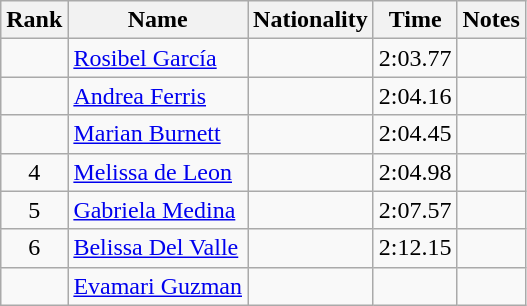<table class="wikitable sortable" style="text-align:center">
<tr>
<th>Rank</th>
<th>Name</th>
<th>Nationality</th>
<th>Time</th>
<th>Notes</th>
</tr>
<tr>
<td></td>
<td align=left><a href='#'>Rosibel García</a></td>
<td align=left></td>
<td>2:03.77</td>
<td></td>
</tr>
<tr>
<td></td>
<td align=left><a href='#'>Andrea Ferris</a></td>
<td align=left></td>
<td>2:04.16</td>
<td></td>
</tr>
<tr>
<td></td>
<td align=left><a href='#'>Marian Burnett</a></td>
<td align=left></td>
<td>2:04.45</td>
<td></td>
</tr>
<tr>
<td>4</td>
<td align=left><a href='#'>Melissa de Leon</a></td>
<td align=left></td>
<td>2:04.98</td>
<td></td>
</tr>
<tr>
<td>5</td>
<td align=left><a href='#'>Gabriela Medina</a></td>
<td align=left></td>
<td>2:07.57</td>
<td></td>
</tr>
<tr>
<td>6</td>
<td align=left><a href='#'>Belissa Del Valle</a></td>
<td align=left></td>
<td>2:12.15</td>
<td></td>
</tr>
<tr>
<td></td>
<td align=left><a href='#'>Evamari Guzman</a></td>
<td align=left></td>
<td></td>
<td></td>
</tr>
</table>
